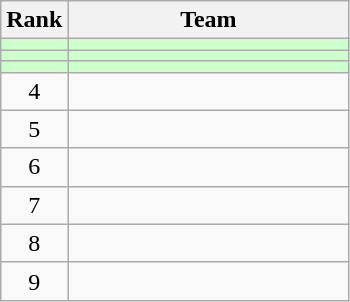<table class=wikitable style="text-align:center;">
<tr>
<th>Rank</th>
<th width=180>Team</th>
</tr>
<tr bgcolor=#CCFFCC>
<td></td>
<td align=left></td>
</tr>
<tr bgcolor=#CCFFCC>
<td></td>
<td align=left></td>
</tr>
<tr bgcolor=#CCFFCC>
<td></td>
<td align=left></td>
</tr>
<tr>
<td>4</td>
<td align=left></td>
</tr>
<tr>
<td>5</td>
<td align=left></td>
</tr>
<tr>
<td>6</td>
<td align=left></td>
</tr>
<tr>
<td>7</td>
<td align=left></td>
</tr>
<tr>
<td>8</td>
<td align=left></td>
</tr>
<tr>
<td>9</td>
<td align=left></td>
</tr>
</table>
